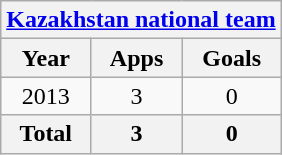<table class="wikitable" style="text-align:center">
<tr>
<th colspan=3><a href='#'>Kazakhstan national team</a></th>
</tr>
<tr>
<th>Year</th>
<th>Apps</th>
<th>Goals</th>
</tr>
<tr>
<td>2013</td>
<td>3</td>
<td>0</td>
</tr>
<tr>
<th>Total</th>
<th>3</th>
<th>0</th>
</tr>
</table>
